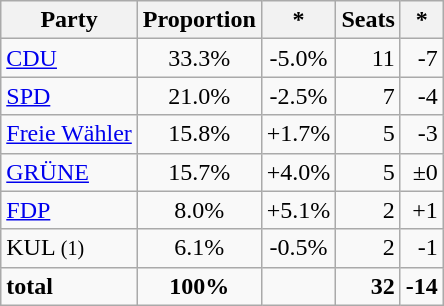<table class="wikitable">
<tr>
<th>Party</th>
<th>Proportion</th>
<th>*</th>
<th>Seats</th>
<th>*</th>
</tr>
<tr>
<td><a href='#'>CDU</a></td>
<td style="text-align:center;">33.3%</td>
<td style="text-align:center;">-5.0%</td>
<td style="text-align:right;">11</td>
<td style="text-align:right;">-7</td>
</tr>
<tr>
<td><a href='#'>SPD</a></td>
<td style="text-align:center;">21.0%</td>
<td style="text-align:center;">-2.5%</td>
<td style="text-align:right;">7</td>
<td style="text-align:right;">-4</td>
</tr>
<tr>
<td><a href='#'>Freie Wähler</a></td>
<td style="text-align:center;">15.8%</td>
<td style="text-align:center;">+1.7%</td>
<td style="text-align:right;">5</td>
<td style="text-align:right;">-3</td>
</tr>
<tr>
<td><a href='#'>GRÜNE</a></td>
<td style="text-align:center;">15.7%</td>
<td style="text-align:center;">+4.0%</td>
<td style="text-align:right;">5</td>
<td style="text-align:right;">±0</td>
</tr>
<tr>
<td><a href='#'>FDP</a></td>
<td style="text-align:center;">8.0%</td>
<td style="text-align:center;">+5.1%</td>
<td style="text-align:right;">2</td>
<td style="text-align:right;">+1</td>
</tr>
<tr>
<td>KUL <small>(1)</small></td>
<td style="text-align:center;">6.1%</td>
<td style="text-align:center;">-0.5%</td>
<td style="text-align:right;">2</td>
<td style="text-align:right;">-1</td>
</tr>
<tr>
<td><strong>total</strong></td>
<td style="text-align:center;"><strong>100%</strong></td>
<td></td>
<td style="text-align:right;"><strong>32</strong></td>
<td style="text-align:right;"><strong>-14</strong></td>
</tr>
</table>
